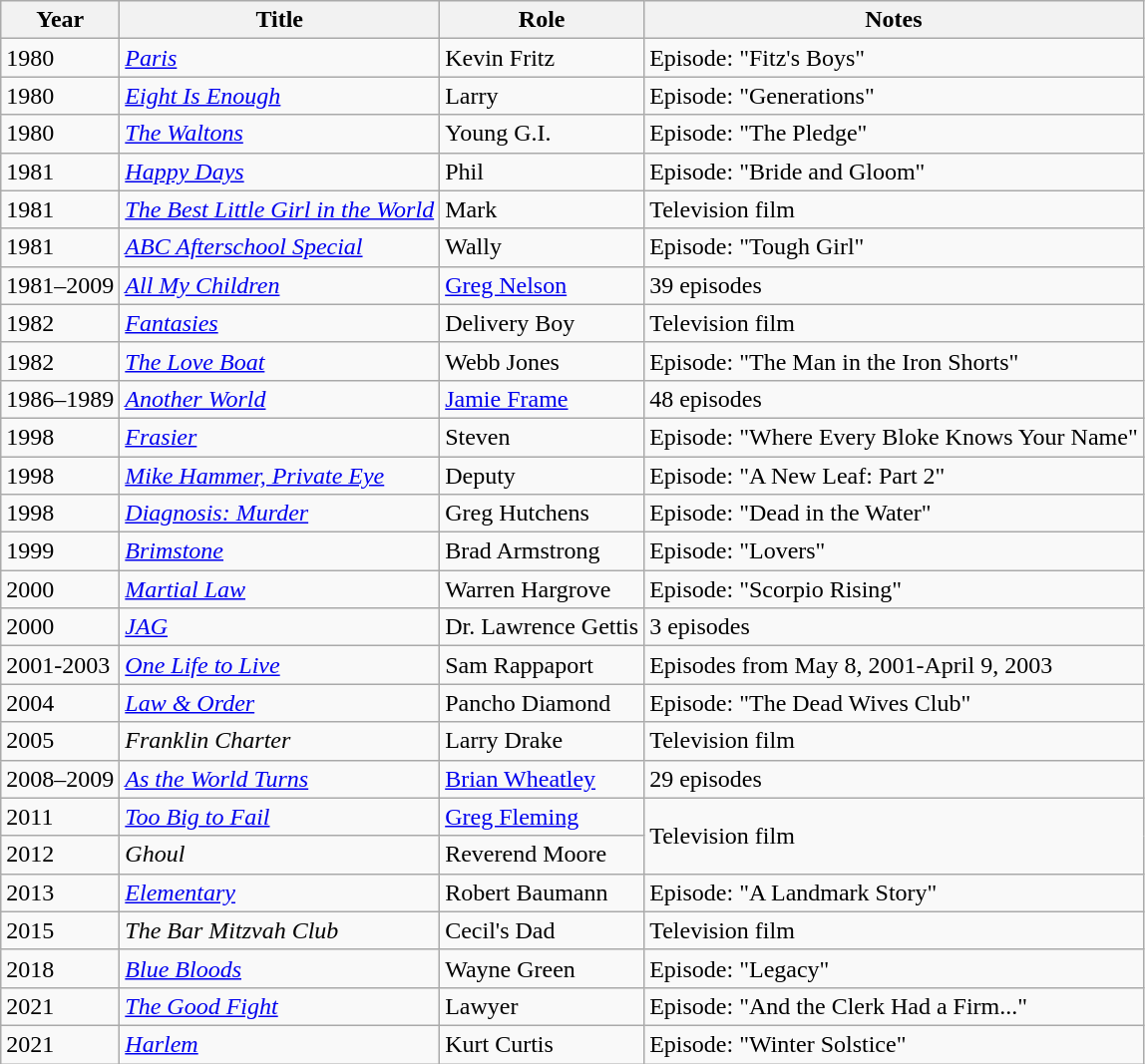<table class="wikitable sortable">
<tr>
<th>Year</th>
<th>Title</th>
<th>Role</th>
<th>Notes</th>
</tr>
<tr>
<td>1980</td>
<td><a href='#'><em>Paris</em></a></td>
<td>Kevin Fritz</td>
<td>Episode: "Fitz's Boys"</td>
</tr>
<tr>
<td>1980</td>
<td><em><a href='#'>Eight Is Enough</a></em></td>
<td>Larry</td>
<td>Episode: "Generations"</td>
</tr>
<tr>
<td>1980</td>
<td><em><a href='#'>The Waltons</a></em></td>
<td>Young G.I.</td>
<td>Episode: "The Pledge"</td>
</tr>
<tr>
<td>1981</td>
<td><em><a href='#'>Happy Days</a></em></td>
<td>Phil</td>
<td>Episode: "Bride and Gloom"</td>
</tr>
<tr>
<td>1981</td>
<td><em><a href='#'>The Best Little Girl in the World</a></em></td>
<td>Mark</td>
<td>Television film</td>
</tr>
<tr>
<td>1981</td>
<td><em><a href='#'>ABC Afterschool Special</a></em></td>
<td>Wally</td>
<td>Episode: "Tough Girl"</td>
</tr>
<tr>
<td>1981–2009</td>
<td><em><a href='#'>All My Children</a></em></td>
<td><a href='#'>Greg Nelson</a></td>
<td>39 episodes</td>
</tr>
<tr>
<td>1982</td>
<td><a href='#'><em>Fantasies</em></a></td>
<td>Delivery Boy</td>
<td>Television film</td>
</tr>
<tr>
<td>1982</td>
<td><em><a href='#'>The Love Boat</a></em></td>
<td>Webb Jones</td>
<td>Episode: "The Man in the Iron Shorts"</td>
</tr>
<tr>
<td>1986–1989</td>
<td><a href='#'><em>Another World</em></a></td>
<td><a href='#'>Jamie Frame</a></td>
<td>48 episodes</td>
</tr>
<tr>
<td>1998</td>
<td><em><a href='#'>Frasier</a></em></td>
<td>Steven</td>
<td>Episode: "Where Every Bloke Knows Your Name"</td>
</tr>
<tr>
<td>1998</td>
<td><em><a href='#'>Mike Hammer, Private Eye</a></em></td>
<td>Deputy</td>
<td>Episode: "A New Leaf: Part 2"</td>
</tr>
<tr>
<td>1998</td>
<td><em><a href='#'>Diagnosis: Murder</a></em></td>
<td>Greg Hutchens</td>
<td>Episode: "Dead in the Water"</td>
</tr>
<tr>
<td>1999</td>
<td><a href='#'><em>Brimstone</em></a></td>
<td>Brad Armstrong</td>
<td>Episode: "Lovers"</td>
</tr>
<tr>
<td>2000</td>
<td><a href='#'><em>Martial Law</em></a></td>
<td>Warren Hargrove</td>
<td>Episode: "Scorpio Rising"</td>
</tr>
<tr>
<td>2000</td>
<td><a href='#'><em>JAG</em></a></td>
<td>Dr. Lawrence Gettis</td>
<td>3 episodes</td>
</tr>
<tr>
<td>2001-2003</td>
<td><em><a href='#'>One Life to Live</a></em></td>
<td>Sam Rappaport</td>
<td>Episodes from May 8, 2001-April 9, 2003</td>
</tr>
<tr>
<td>2004</td>
<td><em><a href='#'>Law & Order</a></em></td>
<td>Pancho Diamond</td>
<td>Episode: "The Dead Wives Club"</td>
</tr>
<tr>
<td>2005</td>
<td><em>Franklin Charter</em></td>
<td>Larry Drake</td>
<td>Television film</td>
</tr>
<tr>
<td>2008–2009</td>
<td><em><a href='#'>As the World Turns</a></em></td>
<td><a href='#'>Brian Wheatley</a></td>
<td>29 episodes</td>
</tr>
<tr>
<td>2011</td>
<td><a href='#'><em>Too Big to Fail</em></a></td>
<td><a href='#'>Greg Fleming</a></td>
<td rowspan="2">Television film</td>
</tr>
<tr>
<td>2012</td>
<td><em>Ghoul</em></td>
<td>Reverend Moore</td>
</tr>
<tr>
<td>2013</td>
<td><a href='#'><em>Elementary</em></a></td>
<td>Robert Baumann</td>
<td>Episode: "A Landmark Story"</td>
</tr>
<tr>
<td>2015</td>
<td><em>The Bar Mitzvah Club</em></td>
<td>Cecil's Dad</td>
<td>Television film</td>
</tr>
<tr>
<td>2018</td>
<td><a href='#'><em>Blue Bloods</em></a></td>
<td>Wayne Green</td>
<td>Episode: "Legacy"</td>
</tr>
<tr>
<td>2021</td>
<td><em><a href='#'>The Good Fight</a></em></td>
<td>Lawyer</td>
<td>Episode: "And the Clerk Had a Firm..."</td>
</tr>
<tr>
<td>2021</td>
<td><a href='#'><em>Harlem</em></a></td>
<td>Kurt Curtis</td>
<td>Episode: "Winter Solstice"</td>
</tr>
</table>
